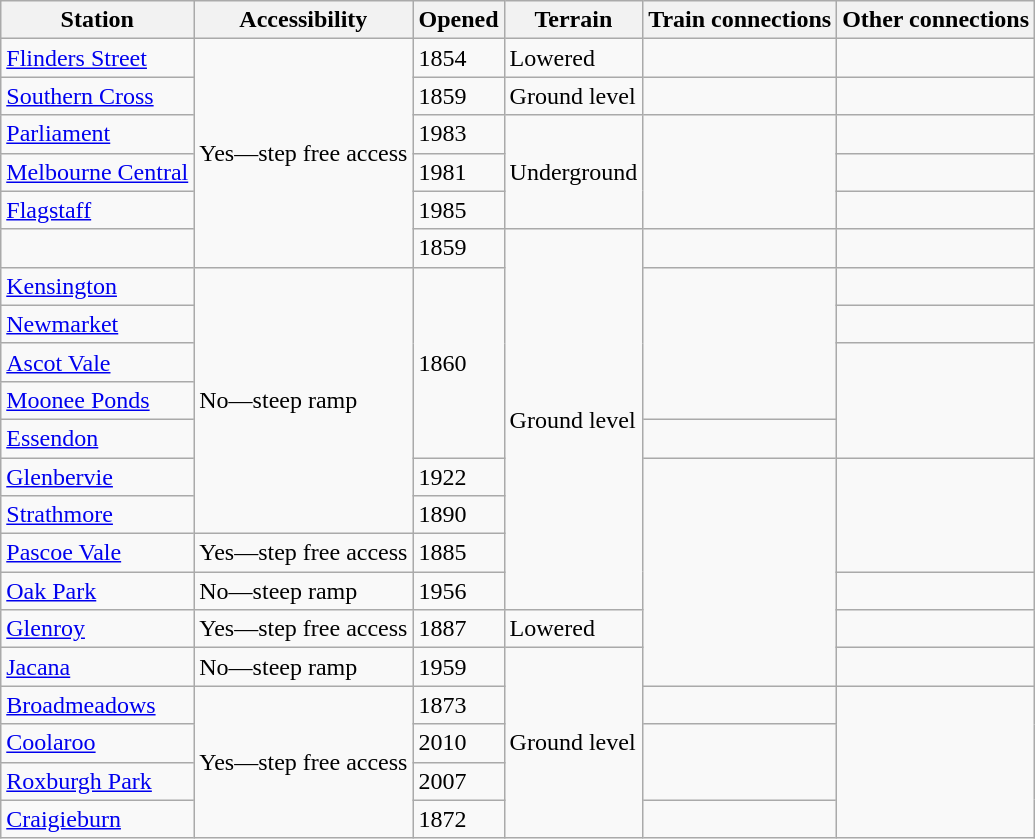<table class="wikitable">
<tr>
<th>Station</th>
<th>Accessibility</th>
<th>Opened</th>
<th>Terrain</th>
<th>Train connections</th>
<th>Other connections</th>
</tr>
<tr>
<td><a href='#'>Flinders Street</a></td>
<td rowspan="6">Yes—step free access</td>
<td>1854</td>
<td>Lowered</td>
<td></td>
<td> </td>
</tr>
<tr>
<td><a href='#'>Southern Cross</a></td>
<td>1859</td>
<td>Ground level</td>
<td></td>
<td>   </td>
</tr>
<tr>
<td><a href='#'>Parliament</a></td>
<td>1983</td>
<td rowspan="3">Underground</td>
<td rowspan="3"></td>
<td></td>
</tr>
<tr>
<td><a href='#'>Melbourne Central</a></td>
<td>1981</td>
<td> </td>
</tr>
<tr>
<td><a href='#'>Flagstaff</a></td>
<td>1985</td>
<td></td>
</tr>
<tr>
<td></td>
<td>1859</td>
<td rowspan="10">Ground level</td>
<td></td>
<td></td>
</tr>
<tr>
<td><a href='#'>Kensington</a></td>
<td rowspan="7">No—steep ramp</td>
<td rowspan="5">1860</td>
<td rowspan="4"></td>
<td></td>
</tr>
<tr>
<td><a href='#'>Newmarket</a></td>
<td></td>
</tr>
<tr>
<td><a href='#'>Ascot Vale</a></td>
<td rowspan="3"> </td>
</tr>
<tr>
<td><a href='#'>Moonee Ponds</a></td>
</tr>
<tr>
<td><a href='#'>Essendon</a></td>
<td></td>
</tr>
<tr>
<td><a href='#'>Glenbervie</a></td>
<td>1922</td>
<td rowspan="6"></td>
<td rowspan="3"></td>
</tr>
<tr>
<td><a href='#'>Strathmore</a></td>
<td>1890</td>
</tr>
<tr>
<td><a href='#'>Pascoe Vale</a></td>
<td>Yes—step free access</td>
<td>1885</td>
</tr>
<tr>
<td><a href='#'>Oak Park</a></td>
<td>No—steep ramp</td>
<td>1956</td>
<td></td>
</tr>
<tr>
<td><a href='#'>Glenroy</a></td>
<td>Yes—step free access</td>
<td>1887</td>
<td>Lowered</td>
<td></td>
</tr>
<tr>
<td><a href='#'>Jacana</a></td>
<td>No—steep ramp</td>
<td>1959</td>
<td rowspan="5">Ground level</td>
<td></td>
</tr>
<tr>
<td><a href='#'>Broadmeadows</a></td>
<td rowspan="4">Yes—step free access</td>
<td>1873</td>
<td></td>
<td rowspan="4"></td>
</tr>
<tr>
<td><a href='#'>Coolaroo</a></td>
<td>2010</td>
<td rowspan="2"></td>
</tr>
<tr>
<td><a href='#'>Roxburgh Park</a></td>
<td>2007</td>
</tr>
<tr>
<td><a href='#'>Craigieburn</a></td>
<td>1872</td>
<td></td>
</tr>
</table>
